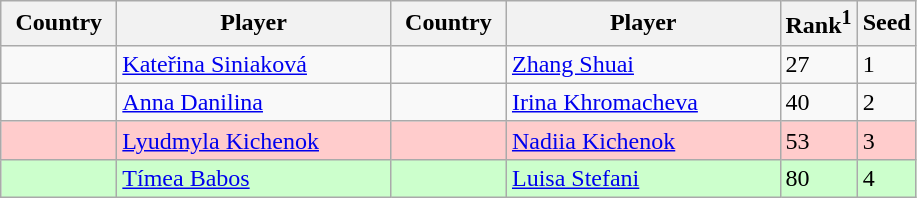<table class="sortable wikitable">
<tr>
<th width="70">Country</th>
<th width="175">Player</th>
<th width="70">Country</th>
<th width="175">Player</th>
<th>Rank<sup>1</sup></th>
<th>Seed</th>
</tr>
<tr>
<td></td>
<td><a href='#'>Kateřina Siniaková</a></td>
<td></td>
<td><a href='#'>Zhang Shuai</a></td>
<td>27</td>
<td>1</td>
</tr>
<tr>
<td></td>
<td><a href='#'>Anna Danilina</a></td>
<td></td>
<td><a href='#'>Irina Khromacheva</a></td>
<td>40</td>
<td>2</td>
</tr>
<tr style="background:#fcc;">
<td></td>
<td><a href='#'>Lyudmyla Kichenok</a></td>
<td></td>
<td><a href='#'>Nadiia Kichenok</a></td>
<td>53</td>
<td>3</td>
</tr>
<tr style="background:#cfc;">
<td></td>
<td><a href='#'>Tímea Babos</a></td>
<td></td>
<td><a href='#'>Luisa Stefani</a></td>
<td>80</td>
<td>4</td>
</tr>
</table>
